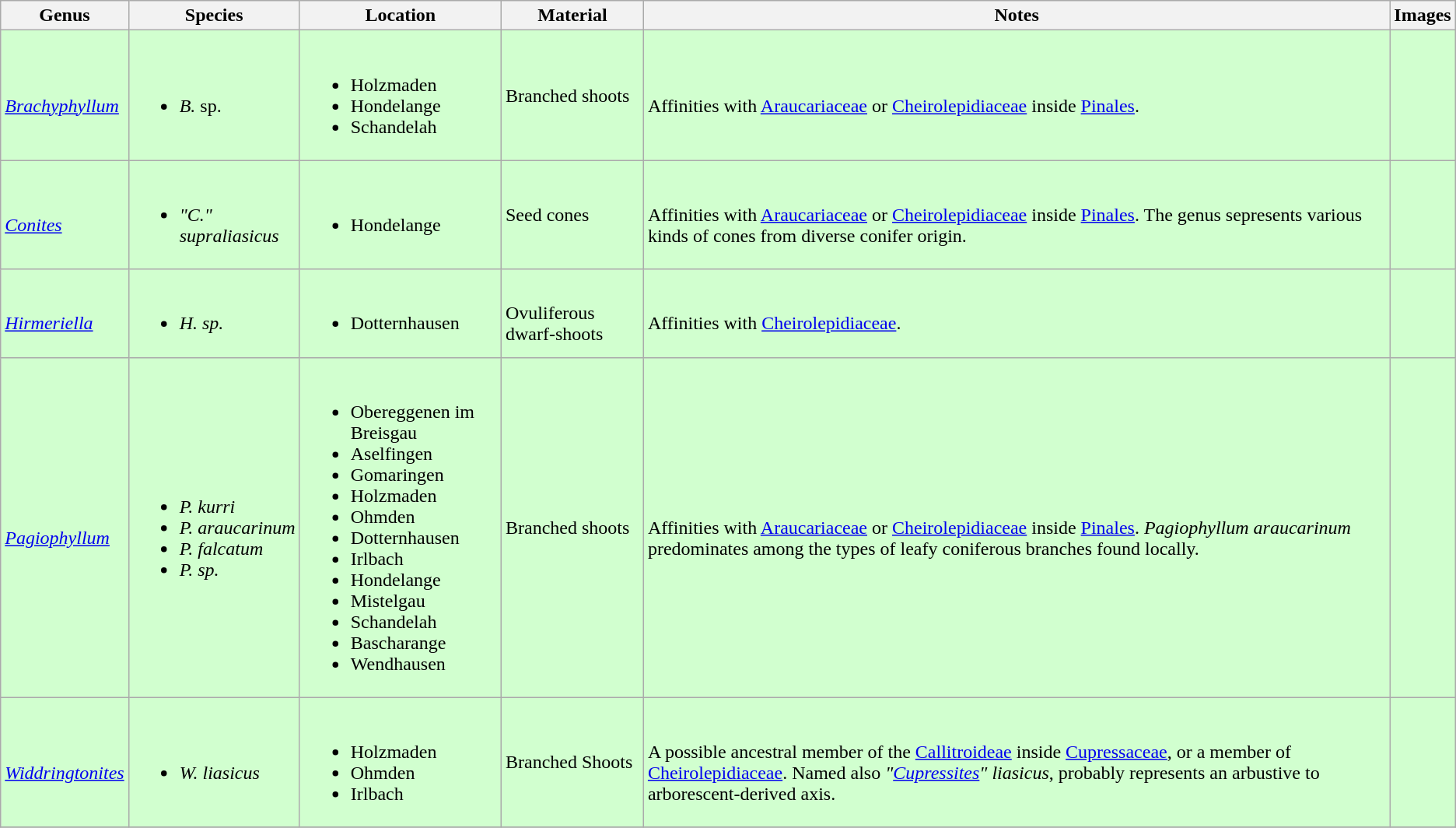<table class="wikitable sortable">
<tr>
<th>Genus</th>
<th>Species</th>
<th>Location</th>
<th>Material</th>
<th>Notes</th>
<th>Images</th>
</tr>
<tr>
<td style="background:#D1FFCF;"><br><em><a href='#'>Brachyphyllum</a></em></td>
<td style="background:#D1FFCF;"><br><ul><li><em>B.</em> sp.</li></ul></td>
<td style="background:#D1FFCF;"><br><ul><li>Holzmaden</li><li>Hondelange</li><li>Schandelah</li></ul></td>
<td style="background:#D1FFCF;">Branched shoots</td>
<td style="background:#D1FFCF;"><br>Affinities with <a href='#'>Araucariaceae</a> or <a href='#'>Cheirolepidiaceae</a> inside <a href='#'>Pinales</a>.</td>
<td style="background:#D1FFCF;"></td>
</tr>
<tr>
<td style="background:#D1FFCF;"><br><em><a href='#'>Conites</a></em></td>
<td style="background:#D1FFCF;"><br><ul><li><em>"C." supraliasicus</em></li></ul></td>
<td style="background:#D1FFCF;"><br><ul><li>Hondelange</li></ul></td>
<td style="background:#D1FFCF;">Seed cones</td>
<td style="background:#D1FFCF;"><br>Affinities with <a href='#'>Araucariaceae</a> or <a href='#'>Cheirolepidiaceae</a> inside <a href='#'>Pinales</a>. The genus sepresents various kinds of cones from diverse conifer origin.</td>
<td style="background:#D1FFCF;"></td>
</tr>
<tr>
<td style="background:#D1FFCF;"><br><em><a href='#'>Hirmeriella</a></em></td>
<td style="background:#D1FFCF;"><br><ul><li><em>H. sp.</em></li></ul></td>
<td style="background:#D1FFCF;"><br><ul><li>Dotternhausen</li></ul></td>
<td style="background:#D1FFCF;"><br>Ovuliferous dwarf-shoots</td>
<td style="background:#D1FFCF;"><br>Affinities with <a href='#'>Cheirolepidiaceae</a>.</td>
<td style="background:#D1FFCF;"></td>
</tr>
<tr>
<td style="background:#D1FFCF;"><br><em><a href='#'>Pagiophyllum</a></em></td>
<td style="background:#D1FFCF;"><br><ul><li><em>P. kurri</em></li><li><em>P. araucarinum</em></li><li><em>P. falcatum</em></li><li><em>P. sp.</em></li></ul></td>
<td style="background:#D1FFCF;"><br><ul><li>Obereggenen im Breisgau</li><li>Aselfingen</li><li>Gomaringen</li><li>Holzmaden</li><li>Ohmden</li><li>Dotternhausen</li><li>Irlbach</li><li>Hondelange</li><li>Mistelgau</li><li>Schandelah</li><li>Bascharange</li><li>Wendhausen</li></ul></td>
<td style="background:#D1FFCF;">Branched shoots</td>
<td style="background:#D1FFCF;"><br>Affinities with <a href='#'>Araucariaceae</a> or <a href='#'>Cheirolepidiaceae</a> inside <a href='#'>Pinales</a>. <em>Pagiophyllum araucarinum</em> predominates among the types of leafy coniferous branches found locally.</td>
<td style="background:#D1FFCF;"><br></td>
</tr>
<tr>
<td style="background:#D1FFCF;"><br><em><a href='#'>Widdringtonites</a></em></td>
<td style="background:#D1FFCF;"><br><ul><li><em>W. liasicus</em></li></ul></td>
<td style="background:#D1FFCF;"><br><ul><li>Holzmaden</li><li>Ohmden</li><li>Irlbach</li></ul></td>
<td style="background:#D1FFCF;">Branched Shoots</td>
<td style="background:#D1FFCF;"><br>A possible ancestral member of the <a href='#'>Callitroideae</a> inside <a href='#'>Cupressaceae</a>, or a member of <a href='#'>Cheirolepidiaceae</a>. Named also <em>"<a href='#'>Cupressites</a>" liasicus</em>, probably represents an arbustive to arborescent-derived axis.</td>
<td style="background:#D1FFCF;"><br></td>
</tr>
<tr>
</tr>
</table>
